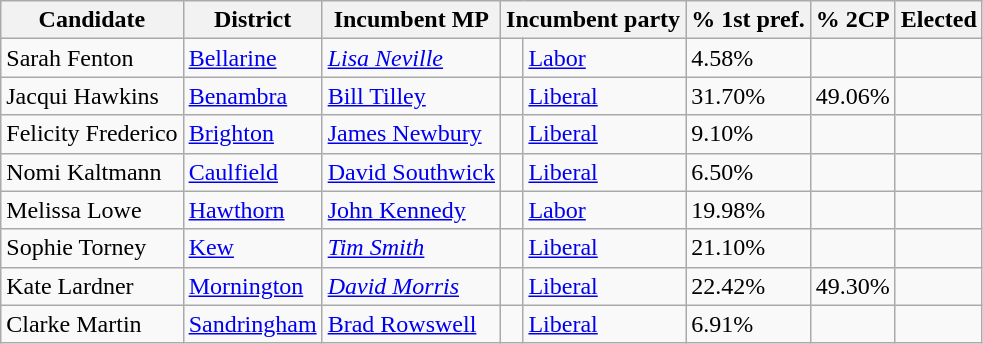<table class="wikitable sortable">
<tr>
<th>Candidate</th>
<th>District</th>
<th>Incumbent MP</th>
<th colspan="2">Incumbent party</th>
<th>% 1st pref.</th>
<th>% 2CP</th>
<th>Elected</th>
</tr>
<tr>
<td>Sarah Fenton</td>
<td><a href='#'>Bellarine</a></td>
<td><em><a href='#'>Lisa Neville</a></em></td>
<td></td>
<td><a href='#'>Labor</a></td>
<td>4.58%</td>
<td></td>
<td></td>
</tr>
<tr>
<td>Jacqui Hawkins</td>
<td><a href='#'>Benambra</a></td>
<td><a href='#'>Bill Tilley</a></td>
<td></td>
<td><a href='#'>Liberal</a></td>
<td>31.70%</td>
<td>49.06%</td>
<td></td>
</tr>
<tr>
<td>Felicity Frederico</td>
<td><a href='#'>Brighton</a></td>
<td><a href='#'>James Newbury</a></td>
<td></td>
<td><a href='#'>Liberal</a></td>
<td>9.10%</td>
<td></td>
<td></td>
</tr>
<tr>
<td>Nomi Kaltmann</td>
<td><a href='#'>Caulfield</a></td>
<td><a href='#'>David Southwick</a></td>
<td></td>
<td><a href='#'>Liberal</a></td>
<td>6.50%</td>
<td></td>
<td></td>
</tr>
<tr>
<td>Melissa Lowe</td>
<td><a href='#'>Hawthorn</a></td>
<td><a href='#'>John Kennedy</a></td>
<td></td>
<td><a href='#'>Labor</a></td>
<td>19.98%</td>
<td></td>
<td></td>
</tr>
<tr>
<td>Sophie Torney</td>
<td><a href='#'>Kew</a></td>
<td><em><a href='#'>Tim Smith</a></em></td>
<td></td>
<td><a href='#'>Liberal</a></td>
<td>21.10%</td>
<td></td>
<td></td>
</tr>
<tr>
<td>Kate Lardner</td>
<td><a href='#'>Mornington</a></td>
<td><em><a href='#'>David Morris</a></em></td>
<td></td>
<td><a href='#'>Liberal</a></td>
<td>22.42%</td>
<td>49.30%</td>
<td></td>
</tr>
<tr>
<td>Clarke Martin</td>
<td><a href='#'>Sandringham</a></td>
<td><a href='#'>Brad Rowswell</a></td>
<td></td>
<td><a href='#'>Liberal</a></td>
<td>6.91%</td>
<td></td>
<td></td>
</tr>
</table>
